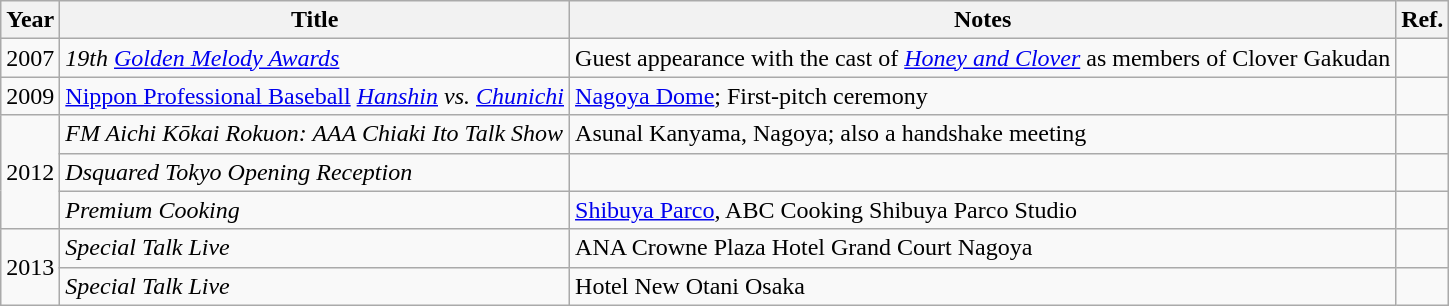<table class="wikitable">
<tr>
<th>Year</th>
<th>Title</th>
<th>Notes</th>
<th>Ref.</th>
</tr>
<tr>
<td>2007</td>
<td><em>19th <a href='#'>Golden Melody Awards</a></em></td>
<td>Guest appearance with the cast of <em><a href='#'>Honey and Clover</a></em> as members of Clover Gakudan</td>
<td></td>
</tr>
<tr>
<td>2009</td>
<td><a href='#'>Nippon Professional Baseball</a> <em><a href='#'>Hanshin</a> vs. <a href='#'>Chunichi</a></em></td>
<td><a href='#'>Nagoya Dome</a>; First-pitch ceremony</td>
<td></td>
</tr>
<tr>
<td rowspan="3">2012</td>
<td><em>FM Aichi Kōkai Rokuon: AAA Chiaki Ito Talk Show</em></td>
<td>Asunal Kanyama, Nagoya; also a handshake meeting</td>
</tr>
<tr>
<td><em>Dsquared Tokyo Opening Reception</em></td>
<td></td>
<td></td>
</tr>
<tr>
<td><em>Premium Cooking</em></td>
<td><a href='#'>Shibuya Parco</a>, ABC Cooking Shibuya Parco Studio</td>
<td></td>
</tr>
<tr>
<td rowspan="2">2013</td>
<td><em>Special Talk Live</em></td>
<td>ANA Crowne Plaza Hotel Grand Court Nagoya</td>
<td></td>
</tr>
<tr>
<td><em>Special Talk Live</em></td>
<td>Hotel New Otani Osaka</td>
<td></td>
</tr>
</table>
